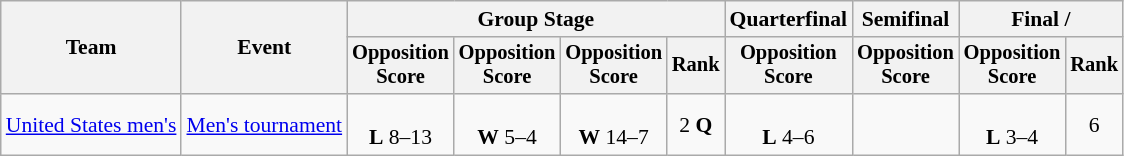<table class=wikitable style=font-size:90%;text-align:center>
<tr>
<th rowspan=2>Team</th>
<th rowspan=2>Event</th>
<th colspan=4>Group Stage</th>
<th>Quarterfinal</th>
<th>Semifinal</th>
<th colspan=2>Final / </th>
</tr>
<tr style=font-size:95%>
<th>Opposition<br>Score</th>
<th>Opposition<br>Score</th>
<th>Opposition<br>Score</th>
<th>Rank</th>
<th>Opposition<br>Score</th>
<th>Opposition<br>Score</th>
<th>Opposition<br>Score</th>
<th>Rank</th>
</tr>
<tr>
<td align=left><a href='#'>United States men's</a></td>
<td align=left><a href='#'>Men's tournament</a></td>
<td><br><strong>L</strong> 8–13</td>
<td><br><strong>W</strong> 5–4</td>
<td><br><strong>W</strong> 14–7</td>
<td>2 <strong>Q</strong></td>
<td><br><strong>L</strong> 4–6</td>
<td></td>
<td><br><strong>L</strong> 3–4</td>
<td>6</td>
</tr>
</table>
